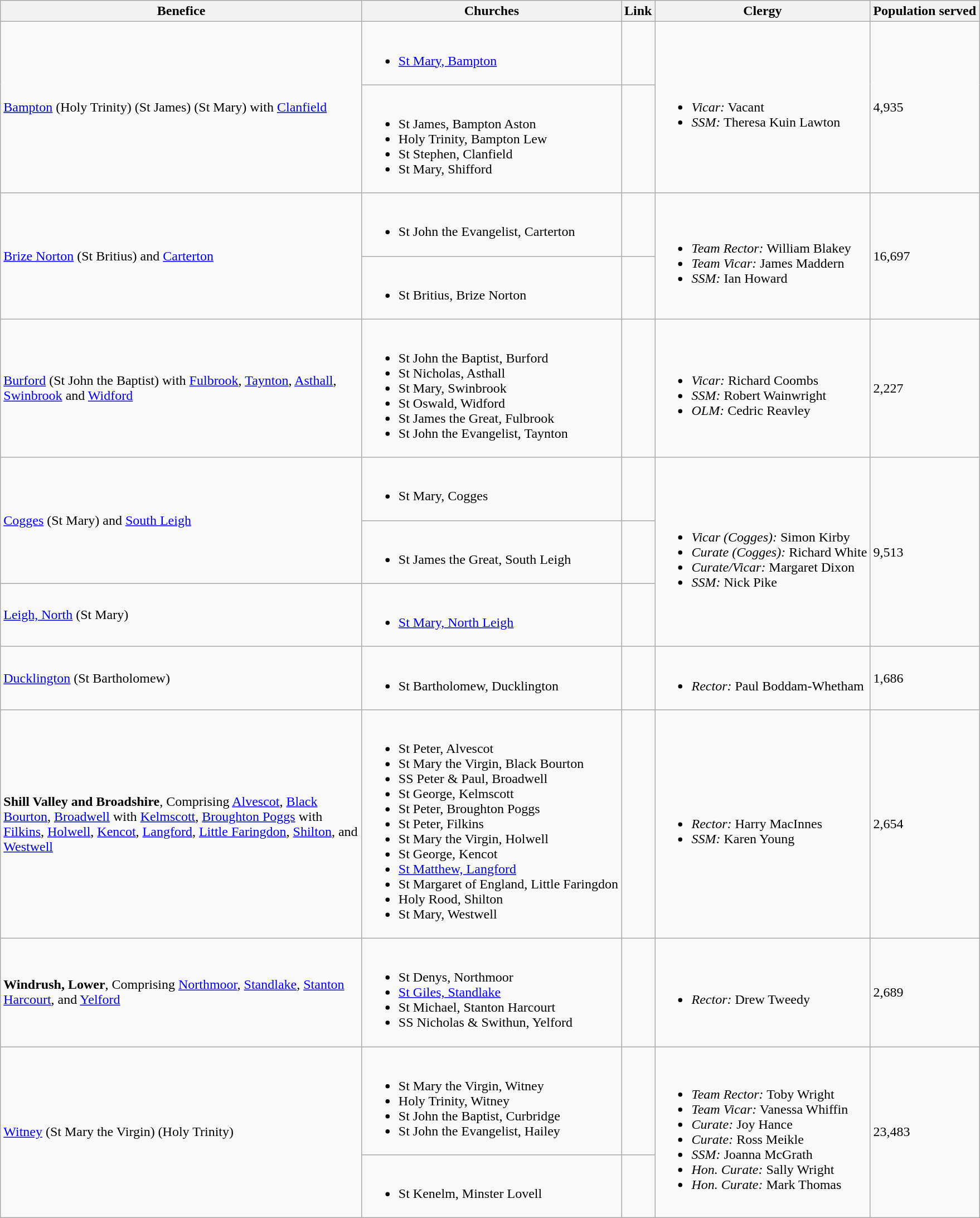<table class="wikitable">
<tr>
<th width="425">Benefice</th>
<th>Churches</th>
<th>Link</th>
<th>Clergy</th>
<th>Population served</th>
</tr>
<tr>
<td rowspan="2"><a href='#'>Bampton</a> (Holy Trinity) (St James) (St Mary) with <a href='#'>Clanfield</a></td>
<td><br><ul><li><a href='#'>St Mary, Bampton</a></li></ul></td>
<td></td>
<td rowspan="2"><br><ul><li><em>Vicar:</em> Vacant</li><li><em>SSM:</em> Theresa Kuin Lawton</li></ul></td>
<td rowspan="2">4,935</td>
</tr>
<tr>
<td><br><ul><li>St James, Bampton Aston</li><li>Holy Trinity, Bampton Lew</li><li>St Stephen, Clanfield</li><li>St Mary, Shifford</li></ul></td>
<td></td>
</tr>
<tr>
<td rowspan="2"><a href='#'>Brize Norton</a> (St Britius) and <a href='#'>Carterton</a></td>
<td><br><ul><li>St John the Evangelist, Carterton</li></ul></td>
<td></td>
<td rowspan="2"><br><ul><li><em>Team Rector:</em> William Blakey</li><li><em>Team Vicar:</em> James Maddern</li><li><em>SSM:</em> Ian Howard</li></ul></td>
<td rowspan="2">16,697</td>
</tr>
<tr>
<td><br><ul><li>St Britius, Brize Norton</li></ul></td>
<td></td>
</tr>
<tr>
<td><a href='#'>Burford</a> (St John the Baptist) with <a href='#'>Fulbrook</a>, <a href='#'>Taynton</a>, <a href='#'>Asthall</a>, <a href='#'>Swinbrook</a> and <a href='#'>Widford</a></td>
<td><br><ul><li>St John the Baptist, Burford</li><li>St Nicholas, Asthall</li><li>St Mary, Swinbrook</li><li>St Oswald, Widford</li><li>St James the Great, Fulbrook</li><li>St John the Evangelist, Taynton</li></ul></td>
<td></td>
<td><br><ul><li><em>Vicar:</em> Richard Coombs</li><li><em>SSM:</em> Robert Wainwright</li><li><em>OLM:</em> Cedric Reavley</li></ul></td>
<td>2,227</td>
</tr>
<tr>
<td rowspan="2"><a href='#'>Cogges</a> (St Mary) and <a href='#'>South Leigh</a></td>
<td><br><ul><li>St Mary, Cogges</li></ul></td>
<td></td>
<td rowspan="3"><br><ul><li><em>Vicar (Cogges):</em> Simon Kirby</li><li><em>Curate (Cogges):</em> Richard White</li><li><em>Curate/Vicar:</em> Margaret Dixon</li><li><em>SSM:</em> Nick Pike</li></ul></td>
<td rowspan="3">9,513</td>
</tr>
<tr>
<td><br><ul><li>St James the Great, South Leigh</li></ul></td>
<td></td>
</tr>
<tr>
<td><a href='#'>Leigh, North</a> (St Mary)</td>
<td><br><ul><li><a href='#'>St Mary, North Leigh</a></li></ul></td>
<td></td>
</tr>
<tr>
<td><a href='#'>Ducklington</a> (St Bartholomew)</td>
<td><br><ul><li>St Bartholomew, Ducklington</li></ul></td>
<td></td>
<td><br><ul><li><em>Rector:</em> Paul Boddam-Whetham</li></ul></td>
<td>1,686</td>
</tr>
<tr>
<td><strong>Shill Valley and Broadshire</strong>, Comprising <a href='#'>Alvescot</a>, <a href='#'>Black Bourton</a>, <a href='#'>Broadwell</a> with <a href='#'>Kelmscott</a>, <a href='#'>Broughton Poggs</a> with <a href='#'>Filkins</a>, <a href='#'>Holwell</a>, <a href='#'>Kencot</a>, <a href='#'>Langford</a>, <a href='#'>Little Faringdon</a>, <a href='#'>Shilton</a>, and <a href='#'>Westwell</a></td>
<td><br><ul><li>St Peter, Alvescot</li><li>St Mary the Virgin, Black Bourton</li><li>SS Peter & Paul, Broadwell</li><li>St George, Kelmscott</li><li>St Peter, Broughton Poggs</li><li>St Peter, Filkins</li><li>St Mary the Virgin, Holwell</li><li>St George, Kencot</li><li><a href='#'>St Matthew, Langford</a></li><li>St Margaret of England, Little Faringdon</li><li>Holy Rood, Shilton</li><li>St Mary, Westwell</li></ul></td>
<td></td>
<td><br><ul><li><em>Rector:</em> Harry MacInnes</li><li><em>SSM:</em> Karen Young</li></ul></td>
<td>2,654</td>
</tr>
<tr>
<td><strong>Windrush, Lower</strong>, Comprising <a href='#'>Northmoor</a>, <a href='#'>Standlake</a>, <a href='#'>Stanton Harcourt</a>, and <a href='#'>Yelford</a></td>
<td><br><ul><li>St Denys, Northmoor</li><li><a href='#'>St Giles, Standlake</a></li><li>St Michael, Stanton Harcourt</li><li>SS Nicholas & Swithun, Yelford</li></ul></td>
<td></td>
<td><br><ul><li><em>Rector:</em> Drew Tweedy</li></ul></td>
<td>2,689</td>
</tr>
<tr>
<td rowspan="2"><a href='#'>Witney</a> (St Mary the Virgin) (Holy Trinity)</td>
<td><br><ul><li>St Mary the Virgin, Witney</li><li>Holy Trinity, Witney</li><li>St John the Baptist, Curbridge</li><li>St John the Evangelist, Hailey</li></ul></td>
<td></td>
<td rowspan="2"><br><ul><li><em>Team Rector:</em> Toby Wright</li><li><em>Team Vicar:</em> Vanessa Whiffin</li><li><em>Curate:</em> Joy Hance</li><li><em>Curate:</em> Ross Meikle</li><li><em>SSM:</em> Joanna McGrath</li><li><em>Hon. Curate:</em> Sally Wright</li><li><em>Hon. Curate:</em> Mark Thomas</li></ul></td>
<td rowspan="2">23,483</td>
</tr>
<tr>
<td><br><ul><li>St Kenelm, Minster Lovell</li></ul></td>
<td></td>
</tr>
</table>
